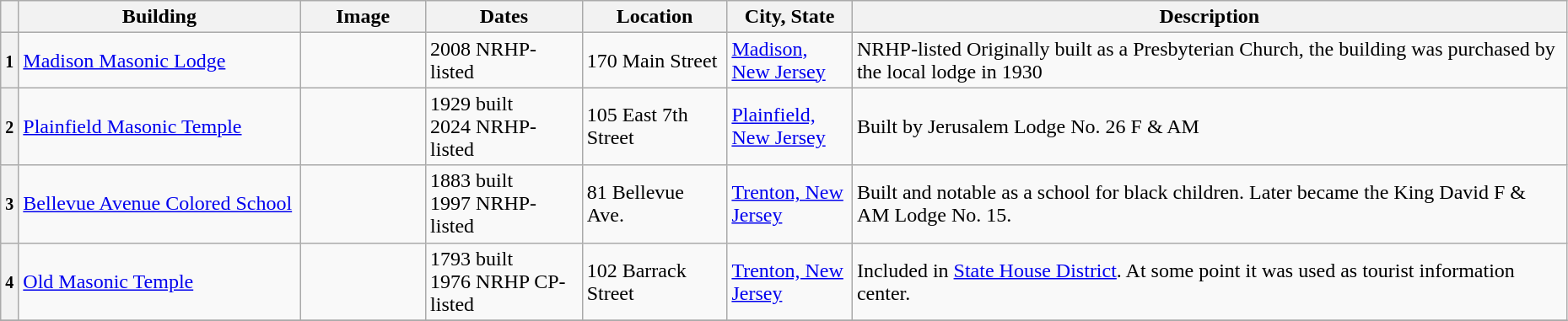<table class="wikitable sortable" style="width:98%">
<tr>
<th></th>
<th width = 18%><strong>Building</strong></th>
<th width = 8% class="unsortable"><strong>Image</strong></th>
<th width = 10%><strong>Dates</strong></th>
<th><strong>Location</strong></th>
<th width = 8%><strong>City, State</strong></th>
<th class="unsortable"><strong>Description</strong></th>
</tr>
<tr ->
<th><small>1</small></th>
<td><a href='#'>Madison Masonic Lodge</a></td>
<td></td>
<td>2008 NRHP-listed</td>
<td>170 Main Street<br><small></small></td>
<td><a href='#'>Madison, New Jersey</a></td>
<td>NRHP-listed Originally built as a Presbyterian Church, the building was purchased by the local lodge in 1930</td>
</tr>
<tr ->
<th><small>2</small></th>
<td><a href='#'>Plainfield Masonic Temple</a></td>
<td></td>
<td>1929 built<br>2024 NRHP-listed</td>
<td>105 East 7th Street<br><small></small></td>
<td><a href='#'>Plainfield, New Jersey</a></td>
<td>Built by Jerusalem Lodge No. 26 F & AM</td>
</tr>
<tr ->
<th><small>3</small></th>
<td><a href='#'>Bellevue Avenue Colored School</a></td>
<td></td>
<td>1883 built<br>1997 NRHP-listed</td>
<td>81 Bellevue Ave.<br><small></small></td>
<td><a href='#'>Trenton, New Jersey</a></td>
<td>Built and notable as a school for black children.  Later became the King David F & AM Lodge No. 15.</td>
</tr>
<tr ->
<th><small>4</small></th>
<td><a href='#'>Old Masonic Temple</a></td>
<td></td>
<td>1793 built<br>1976 NRHP CP-listed</td>
<td>102 Barrack Street<br><small></small></td>
<td><a href='#'>Trenton, New Jersey</a></td>
<td>Included in <a href='#'>State House District</a>.  At some point it was used as tourist information center.</td>
</tr>
<tr ->
</tr>
</table>
